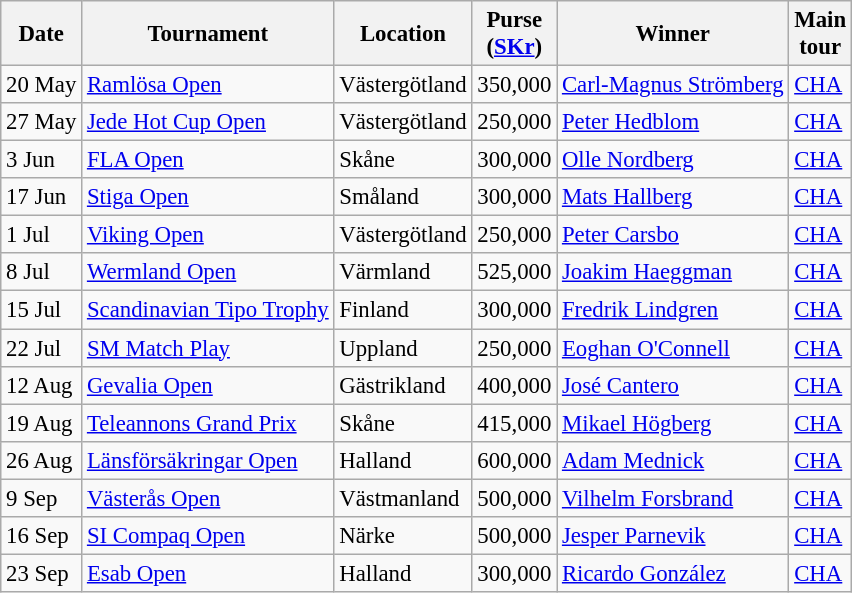<table class="wikitable" style="font-size:95%;">
<tr>
<th>Date</th>
<th>Tournament</th>
<th>Location</th>
<th>Purse<br>(<a href='#'>SKr</a>)</th>
<th>Winner</th>
<th>Main<br>tour</th>
</tr>
<tr>
<td>20 May</td>
<td><a href='#'>Ramlösa Open</a></td>
<td>Västergötland</td>
<td align=right>350,000</td>
<td> <a href='#'>Carl-Magnus Strömberg</a></td>
<td><a href='#'>CHA</a></td>
</tr>
<tr>
<td>27 May</td>
<td><a href='#'>Jede Hot Cup Open</a></td>
<td>Västergötland</td>
<td align=right>250,000</td>
<td> <a href='#'>Peter Hedblom</a></td>
<td><a href='#'>CHA</a></td>
</tr>
<tr>
<td>3 Jun</td>
<td><a href='#'>FLA Open</a></td>
<td>Skåne</td>
<td align=right>300,000</td>
<td> <a href='#'>Olle Nordberg</a></td>
<td><a href='#'>CHA</a></td>
</tr>
<tr>
<td>17 Jun</td>
<td><a href='#'>Stiga Open</a></td>
<td>Småland</td>
<td align=right>300,000</td>
<td> <a href='#'>Mats Hallberg</a></td>
<td><a href='#'>CHA</a></td>
</tr>
<tr>
<td>1 Jul</td>
<td><a href='#'>Viking Open</a></td>
<td>Västergötland</td>
<td align=right>250,000</td>
<td> <a href='#'>Peter Carsbo</a></td>
<td><a href='#'>CHA</a></td>
</tr>
<tr>
<td>8 Jul</td>
<td><a href='#'>Wermland Open</a></td>
<td>Värmland</td>
<td align=right>525,000</td>
<td> <a href='#'>Joakim Haeggman</a></td>
<td><a href='#'>CHA</a></td>
</tr>
<tr>
<td>15 Jul</td>
<td><a href='#'>Scandinavian Tipo Trophy</a></td>
<td>Finland</td>
<td align=right>300,000</td>
<td> <a href='#'>Fredrik Lindgren</a></td>
<td><a href='#'>CHA</a></td>
</tr>
<tr>
<td>22 Jul</td>
<td><a href='#'>SM Match Play</a></td>
<td>Uppland</td>
<td align=right>250,000</td>
<td> <a href='#'>Eoghan O'Connell</a></td>
<td><a href='#'>CHA</a></td>
</tr>
<tr>
<td>12 Aug</td>
<td><a href='#'>Gevalia Open</a></td>
<td>Gästrikland</td>
<td align=right>400,000</td>
<td> <a href='#'>José Cantero</a></td>
<td><a href='#'>CHA</a></td>
</tr>
<tr>
<td>19 Aug</td>
<td><a href='#'>Teleannons Grand Prix</a></td>
<td>Skåne</td>
<td align=right>415,000</td>
<td> <a href='#'>Mikael Högberg</a></td>
<td><a href='#'>CHA</a></td>
</tr>
<tr>
<td>26 Aug</td>
<td><a href='#'>Länsförsäkringar Open</a></td>
<td>Halland</td>
<td align=right>600,000</td>
<td> <a href='#'>Adam Mednick</a></td>
<td><a href='#'>CHA</a></td>
</tr>
<tr>
<td>9 Sep</td>
<td><a href='#'>Västerås Open</a></td>
<td>Västmanland</td>
<td align=right>500,000</td>
<td> <a href='#'>Vilhelm Forsbrand</a></td>
<td><a href='#'>CHA</a></td>
</tr>
<tr>
<td>16 Sep</td>
<td><a href='#'>SI Compaq Open</a></td>
<td>Närke</td>
<td align=right>500,000</td>
<td> <a href='#'>Jesper Parnevik</a></td>
<td><a href='#'>CHA</a></td>
</tr>
<tr>
<td>23 Sep</td>
<td><a href='#'>Esab Open</a></td>
<td>Halland</td>
<td align=right>300,000</td>
<td> <a href='#'>Ricardo González</a></td>
<td><a href='#'>CHA</a></td>
</tr>
</table>
